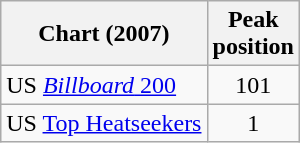<table class="wikitable">
<tr>
<th>Chart (2007)</th>
<th>Peak<br>position</th>
</tr>
<tr>
<td>US <a href='#'><em>Billboard</em> 200</a></td>
<td align="center">101</td>
</tr>
<tr>
<td>US <a href='#'>Top Heatseekers</a></td>
<td align="center">1</td>
</tr>
</table>
